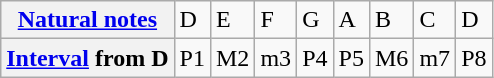<table class="wikitable">
<tr>
<th><a href='#'>Natural notes</a></th>
<td>D</td>
<td>E</td>
<td>F</td>
<td>G</td>
<td>A</td>
<td>B</td>
<td>C</td>
<td>D</td>
</tr>
<tr>
<th><a href='#'>Interval</a> from D</th>
<td>P1</td>
<td>M2</td>
<td>m3</td>
<td>P4</td>
<td>P5</td>
<td>M6</td>
<td>m7</td>
<td>P8</td>
</tr>
</table>
